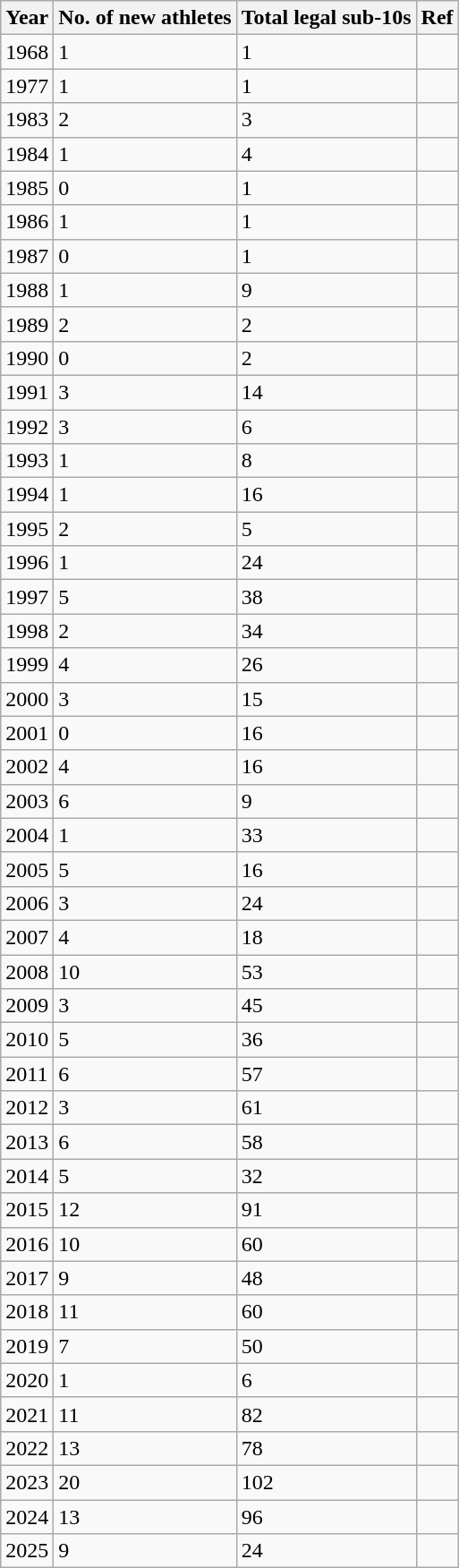<table class="wikitable sortable">
<tr>
<th align="left">Year</th>
<th style="text-align:center;">No. of new athletes</th>
<th style="text-align:center;">Total legal sub-10s</th>
<th>Ref</th>
</tr>
<tr>
<td>1968</td>
<td>1</td>
<td>1</td>
<td></td>
</tr>
<tr>
<td>1977</td>
<td>1</td>
<td>1</td>
<td></td>
</tr>
<tr>
<td>1983</td>
<td>2</td>
<td>3</td>
<td></td>
</tr>
<tr>
<td>1984</td>
<td>1</td>
<td>4</td>
<td></td>
</tr>
<tr>
<td>1985</td>
<td>0</td>
<td>1</td>
<td></td>
</tr>
<tr>
<td>1986</td>
<td>1</td>
<td>1</td>
<td></td>
</tr>
<tr>
<td>1987</td>
<td>0</td>
<td>1</td>
<td></td>
</tr>
<tr>
<td>1988</td>
<td>1</td>
<td>9</td>
<td></td>
</tr>
<tr>
<td>1989</td>
<td>2</td>
<td>2</td>
<td></td>
</tr>
<tr>
<td>1990</td>
<td>0</td>
<td>2</td>
<td></td>
</tr>
<tr>
<td>1991</td>
<td>3</td>
<td>14</td>
<td></td>
</tr>
<tr>
<td>1992</td>
<td>3</td>
<td>6</td>
<td></td>
</tr>
<tr>
<td>1993</td>
<td>1</td>
<td>8</td>
<td></td>
</tr>
<tr>
<td>1994</td>
<td>1</td>
<td>16</td>
<td></td>
</tr>
<tr>
<td>1995</td>
<td>2</td>
<td>5</td>
<td></td>
</tr>
<tr>
<td>1996</td>
<td>1</td>
<td>24</td>
<td></td>
</tr>
<tr>
<td>1997</td>
<td>5</td>
<td>38</td>
<td></td>
</tr>
<tr>
<td>1998</td>
<td>2</td>
<td>34</td>
<td></td>
</tr>
<tr>
<td>1999</td>
<td>4</td>
<td>26</td>
<td></td>
</tr>
<tr>
<td>2000</td>
<td>3</td>
<td>15</td>
<td></td>
</tr>
<tr>
<td>2001</td>
<td>0</td>
<td>16</td>
<td></td>
</tr>
<tr>
<td>2002</td>
<td>4</td>
<td>16</td>
<td></td>
</tr>
<tr>
<td>2003</td>
<td>6</td>
<td>9</td>
<td></td>
</tr>
<tr>
<td>2004</td>
<td>1</td>
<td>33</td>
<td></td>
</tr>
<tr>
<td>2005</td>
<td>5</td>
<td>16</td>
<td></td>
</tr>
<tr>
<td>2006</td>
<td>3</td>
<td>24</td>
<td></td>
</tr>
<tr>
<td>2007</td>
<td>4</td>
<td>18</td>
<td></td>
</tr>
<tr>
<td>2008</td>
<td>10</td>
<td>53</td>
<td></td>
</tr>
<tr>
<td>2009</td>
<td>3</td>
<td>45</td>
<td></td>
</tr>
<tr>
<td>2010</td>
<td>5</td>
<td>36</td>
<td></td>
</tr>
<tr>
<td>2011</td>
<td>6</td>
<td>57</td>
<td></td>
</tr>
<tr>
<td>2012</td>
<td>3</td>
<td>61</td>
<td></td>
</tr>
<tr>
<td>2013</td>
<td>6</td>
<td>58</td>
<td></td>
</tr>
<tr>
<td>2014</td>
<td>5</td>
<td>32</td>
<td></td>
</tr>
<tr>
<td>2015</td>
<td>12</td>
<td>91</td>
<td></td>
</tr>
<tr>
<td>2016</td>
<td>10</td>
<td>60</td>
<td></td>
</tr>
<tr>
<td>2017</td>
<td>9</td>
<td>48</td>
<td></td>
</tr>
<tr>
<td>2018</td>
<td>11</td>
<td>60</td>
<td></td>
</tr>
<tr>
<td>2019</td>
<td>7</td>
<td>50</td>
<td></td>
</tr>
<tr>
<td>2020</td>
<td>1</td>
<td>6</td>
<td></td>
</tr>
<tr>
<td>2021</td>
<td>11</td>
<td>82</td>
<td></td>
</tr>
<tr>
<td>2022</td>
<td>13</td>
<td>78</td>
<td></td>
</tr>
<tr>
<td>2023</td>
<td>20</td>
<td>102</td>
<td></td>
</tr>
<tr>
<td>2024</td>
<td>13</td>
<td>96</td>
<td></td>
</tr>
<tr>
<td>2025</td>
<td>9</td>
<td>24</td>
<td></td>
</tr>
</table>
